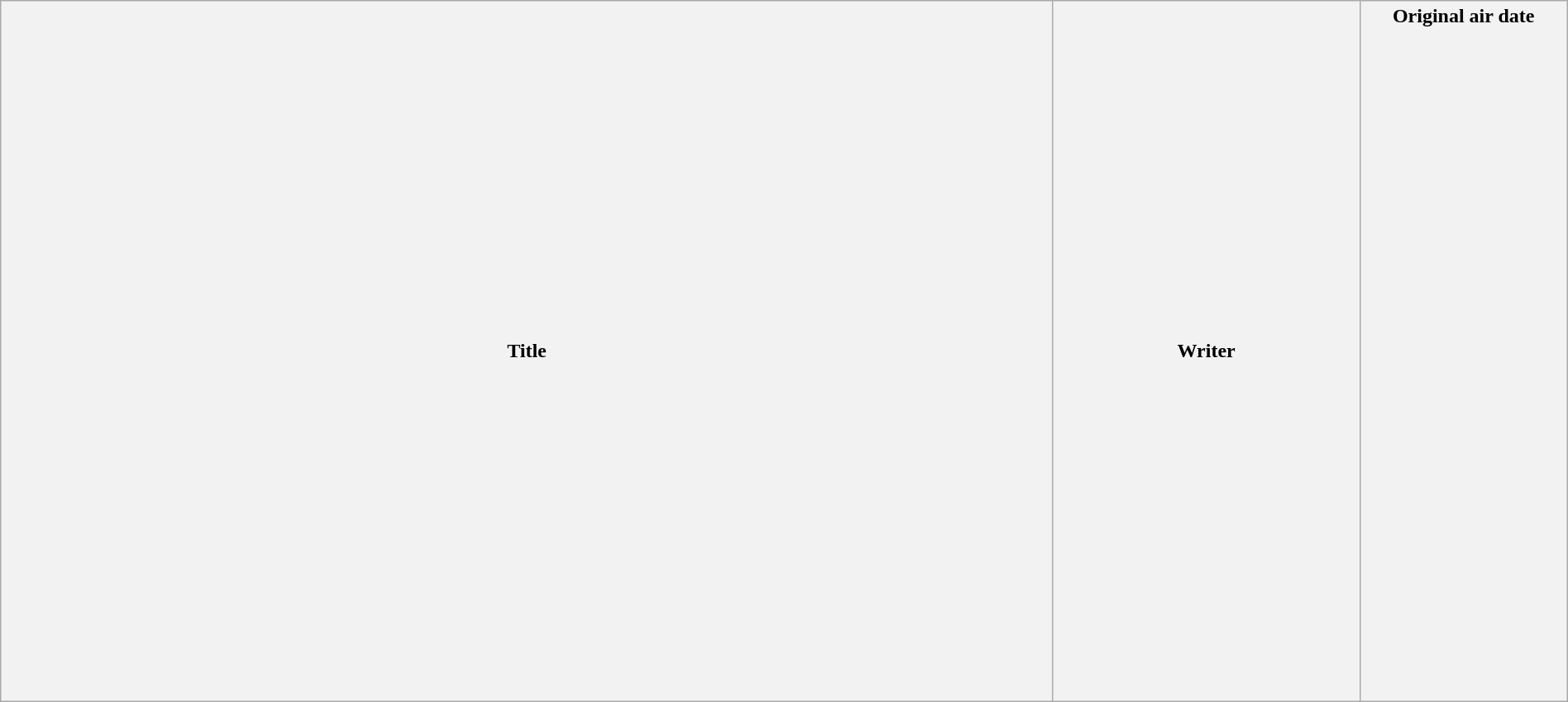<table class="wikitable plainrowheaders" style="width:100%; margin:auto;">
<tr>
<th>Title</th>
<th style="width:15em;">Writer</th>
<th style="width:10em;">Original air date<br><br><br><br><br><br><br><br><br><br><br><br><br><br><br><br><br><br><br><br><br><br><br><br><br><br><br><br><br><br><br></th>
</tr>
</table>
